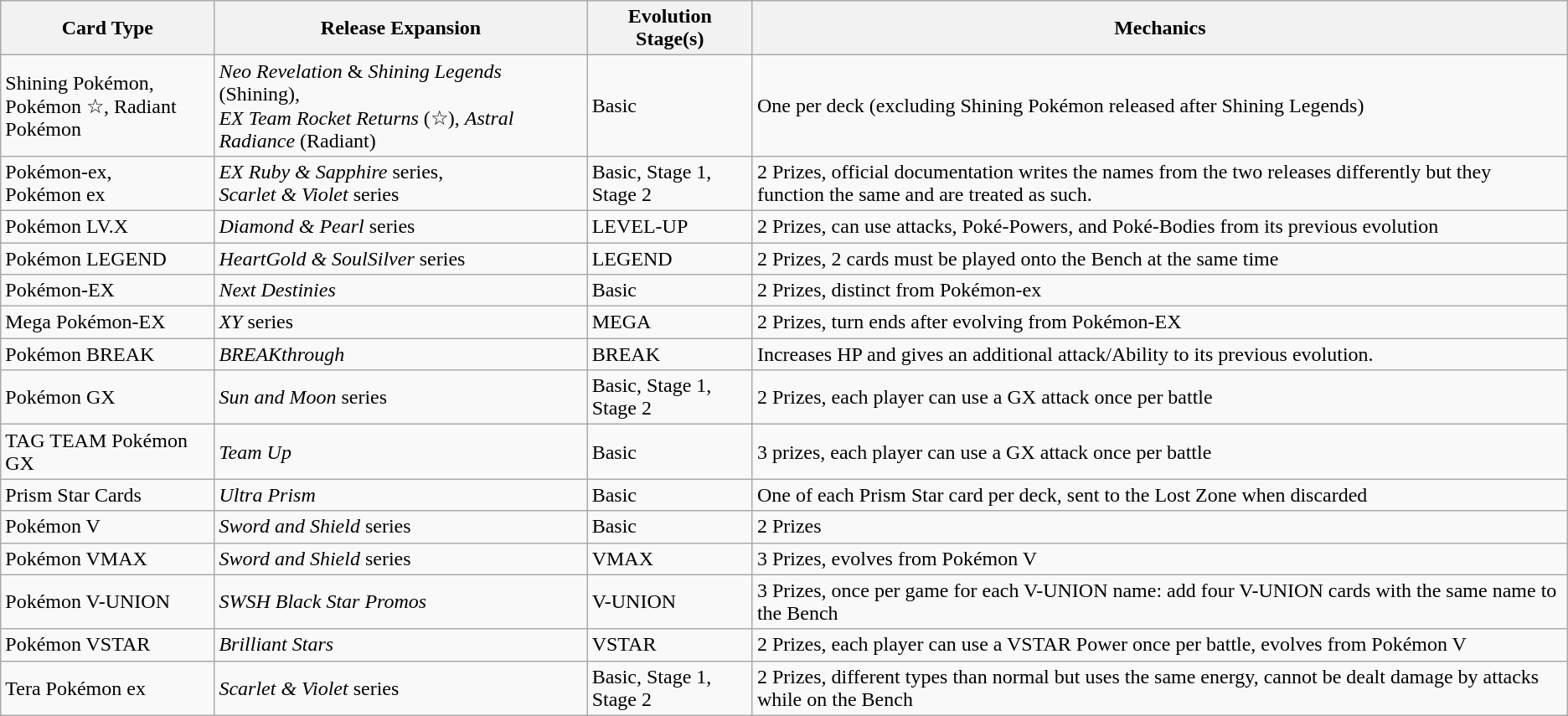<table class="wikitable">
<tr>
<th>Card Type</th>
<th>Release Expansion</th>
<th>Evolution Stage(s)</th>
<th>Mechanics</th>
</tr>
<tr>
<td>Shining Pokémon,<br>Pokémon ☆,
Radiant Pokémon</td>
<td><em>Neo Revelation</em> & <em>Shining Legends</em> (Shining),<br><em>EX Team Rocket Returns</em> (☆),
<em>Astral Radiance</em> (Radiant)</td>
<td>Basic</td>
<td>One per deck (excluding Shining Pokémon released after Shining Legends)</td>
</tr>
<tr>
<td>Pokémon-ex,<br>Pokémon ex</td>
<td><em>EX Ruby & Sapphire</em> series,<br><em>Scarlet & Violet</em> series</td>
<td>Basic, Stage 1, Stage 2</td>
<td>2 Prizes, official documentation writes the names from the two releases differently but they function the same and are treated as such.</td>
</tr>
<tr>
<td>Pokémon LV.X</td>
<td><em>Diamond & Pearl</em> series</td>
<td>LEVEL-UP</td>
<td>2 Prizes, can use attacks, Poké-Powers, and Poké-Bodies from its previous evolution</td>
</tr>
<tr>
<td>Pokémon LEGEND</td>
<td><em>HeartGold & SoulSilver</em> series</td>
<td>LEGEND</td>
<td>2 Prizes, 2 cards must be played onto the Bench at the same time</td>
</tr>
<tr>
<td>Pokémon-EX</td>
<td><em>Next Destinies</em></td>
<td>Basic</td>
<td>2 Prizes, distinct from Pokémon-ex</td>
</tr>
<tr>
<td>Mega Pokémon-EX</td>
<td><em>XY</em> series</td>
<td>MEGA</td>
<td>2 Prizes, turn ends after evolving from Pokémon-EX</td>
</tr>
<tr>
<td>Pokémon BREAK</td>
<td><em>BREAKthrough</em></td>
<td>BREAK</td>
<td>Increases HP and gives an additional attack/Ability to its previous evolution.</td>
</tr>
<tr>
<td>Pokémon GX</td>
<td><em>Sun and Moon</em> series</td>
<td>Basic, Stage 1, Stage 2</td>
<td>2 Prizes, each player can use a GX attack once per battle</td>
</tr>
<tr>
<td>TAG TEAM Pokémon GX</td>
<td><em>Team Up</em></td>
<td>Basic</td>
<td>3 prizes, each player can use a GX attack once per battle</td>
</tr>
<tr>
<td>Prism Star Cards</td>
<td><em>Ultra Prism</em></td>
<td>Basic</td>
<td>One of each Prism Star card per deck, sent to the Lost Zone when discarded</td>
</tr>
<tr>
<td>Pokémon V</td>
<td><em>Sword and Shield</em> series</td>
<td>Basic</td>
<td>2 Prizes</td>
</tr>
<tr>
<td>Pokémon VMAX</td>
<td><em>Sword and Shield</em> series</td>
<td>VMAX</td>
<td>3 Prizes, evolves from Pokémon V</td>
</tr>
<tr>
<td>Pokémon V-UNION</td>
<td><em>SWSH Black Star Promos</em></td>
<td>V-UNION</td>
<td>3 Prizes, once per game for each V-UNION name: add four V-UNION cards with the same name to the Bench</td>
</tr>
<tr>
<td>Pokémon VSTAR</td>
<td><em>Brilliant Stars</em></td>
<td>VSTAR</td>
<td>2 Prizes, each player can use a VSTAR Power once per battle, evolves from Pokémon V</td>
</tr>
<tr>
<td>Tera Pokémon ex</td>
<td><em>Scarlet & Violet</em> series</td>
<td>Basic, Stage 1, Stage 2</td>
<td>2 Prizes, different types than normal but uses the same energy, cannot be dealt damage by attacks while on the Bench</td>
</tr>
</table>
